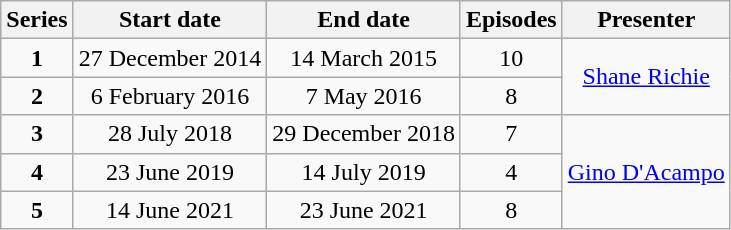<table class="wikitable" style="text-align:center;">
<tr>
<th>Series</th>
<th>Start date</th>
<th>End date</th>
<th>Episodes</th>
<th>Presenter</th>
</tr>
<tr>
<td><strong>1</strong></td>
<td>27 December 2014</td>
<td>14 March 2015</td>
<td>10</td>
<td rowspan="2"><a href='#'>Shane Richie</a></td>
</tr>
<tr>
<td><strong>2</strong></td>
<td>6 February 2016</td>
<td>7 May 2016</td>
<td>8</td>
</tr>
<tr>
<td><strong>3</strong></td>
<td>28 July 2018</td>
<td>29 December 2018</td>
<td>7</td>
<td rowspan="3"><a href='#'>Gino D'Acampo</a></td>
</tr>
<tr>
<td><strong>4</strong></td>
<td>23 June 2019</td>
<td>14 July 2019</td>
<td>4</td>
</tr>
<tr>
<td><strong>5</strong></td>
<td>14 June 2021</td>
<td>23 June 2021</td>
<td>8</td>
</tr>
</table>
